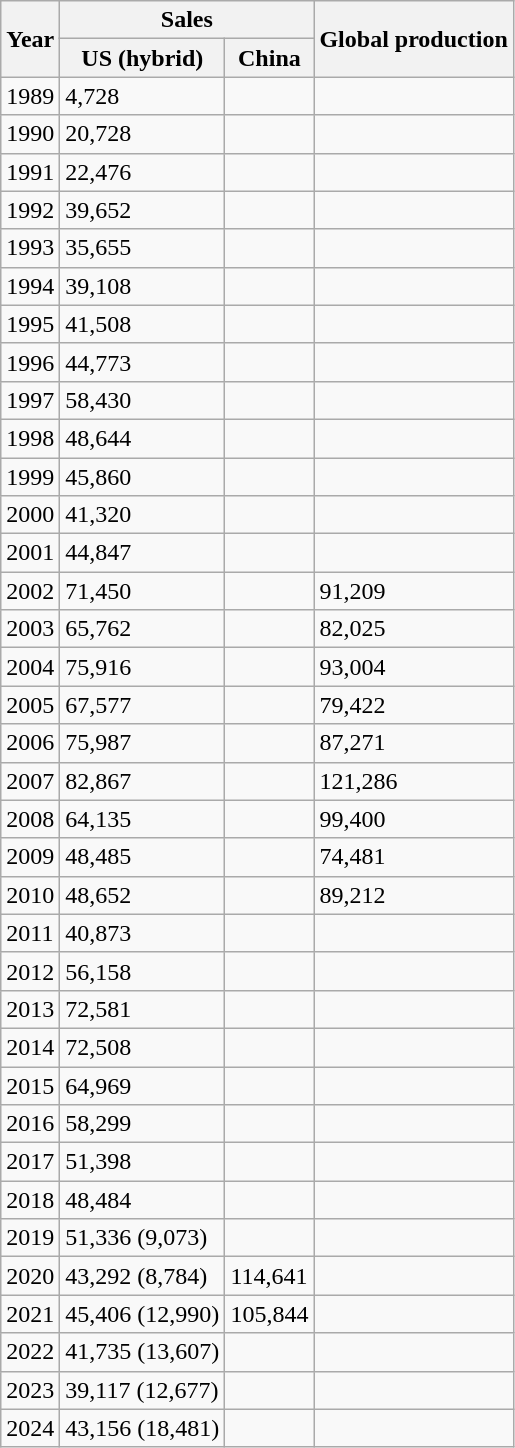<table class="wikitable">
<tr>
<th rowspan="2">Year</th>
<th colspan="2">Sales</th>
<th rowspan="2">Global production</th>
</tr>
<tr>
<th>US (hybrid)</th>
<th>China</th>
</tr>
<tr>
<td>1989</td>
<td>4,728</td>
<td></td>
<td></td>
</tr>
<tr>
<td>1990</td>
<td>20,728</td>
<td></td>
<td></td>
</tr>
<tr>
<td>1991</td>
<td>22,476</td>
<td></td>
<td></td>
</tr>
<tr>
<td>1992</td>
<td>39,652</td>
<td></td>
<td></td>
</tr>
<tr>
<td>1993</td>
<td>35,655</td>
<td></td>
<td></td>
</tr>
<tr>
<td>1994</td>
<td>39,108</td>
<td></td>
<td></td>
</tr>
<tr>
<td>1995</td>
<td>41,508</td>
<td></td>
<td></td>
</tr>
<tr>
<td>1996</td>
<td>44,773</td>
<td></td>
<td></td>
</tr>
<tr>
<td>1997</td>
<td>58,430</td>
<td></td>
<td></td>
</tr>
<tr>
<td>1998</td>
<td>48,644</td>
<td></td>
<td></td>
</tr>
<tr>
<td>1999</td>
<td>45,860</td>
<td></td>
<td></td>
</tr>
<tr>
<td>2000</td>
<td>41,320</td>
<td></td>
<td></td>
</tr>
<tr>
<td>2001</td>
<td>44,847</td>
<td></td>
<td></td>
</tr>
<tr>
<td>2002</td>
<td>71,450</td>
<td></td>
<td>91,209</td>
</tr>
<tr>
<td>2003</td>
<td>65,762</td>
<td></td>
<td>82,025</td>
</tr>
<tr>
<td>2004</td>
<td>75,916</td>
<td></td>
<td>93,004</td>
</tr>
<tr>
<td>2005</td>
<td>67,577</td>
<td></td>
<td>79,422</td>
</tr>
<tr>
<td>2006</td>
<td>75,987</td>
<td></td>
<td>87,271</td>
</tr>
<tr>
<td>2007</td>
<td>82,867</td>
<td></td>
<td>121,286</td>
</tr>
<tr>
<td>2008</td>
<td>64,135</td>
<td></td>
<td>99,400</td>
</tr>
<tr>
<td>2009</td>
<td>48,485</td>
<td></td>
<td>74,481</td>
</tr>
<tr>
<td>2010</td>
<td>48,652</td>
<td></td>
<td>89,212</td>
</tr>
<tr>
<td>2011</td>
<td>40,873</td>
<td></td>
<td></td>
</tr>
<tr>
<td>2012</td>
<td>56,158</td>
<td></td>
<td></td>
</tr>
<tr>
<td>2013</td>
<td>72,581</td>
<td></td>
<td></td>
</tr>
<tr>
<td>2014</td>
<td>72,508</td>
<td></td>
<td></td>
</tr>
<tr>
<td>2015</td>
<td>64,969</td>
<td></td>
<td></td>
</tr>
<tr>
<td>2016</td>
<td>58,299</td>
<td></td>
<td></td>
</tr>
<tr>
<td>2017</td>
<td>51,398</td>
<td></td>
<td></td>
</tr>
<tr>
<td>2018</td>
<td>48,484</td>
<td></td>
<td></td>
</tr>
<tr>
<td>2019</td>
<td>51,336 (9,073)</td>
<td></td>
<td></td>
</tr>
<tr>
<td>2020</td>
<td>43,292 (8,784)</td>
<td>114,641</td>
<td></td>
</tr>
<tr>
<td>2021</td>
<td>45,406 (12,990)</td>
<td>105,844</td>
<td></td>
</tr>
<tr>
<td>2022</td>
<td>41,735 (13,607)</td>
<td></td>
<td></td>
</tr>
<tr>
<td>2023</td>
<td>39,117 (12,677)</td>
<td></td>
<td></td>
</tr>
<tr>
<td>2024</td>
<td>43,156 (18,481)</td>
<td></td>
<td></td>
</tr>
</table>
